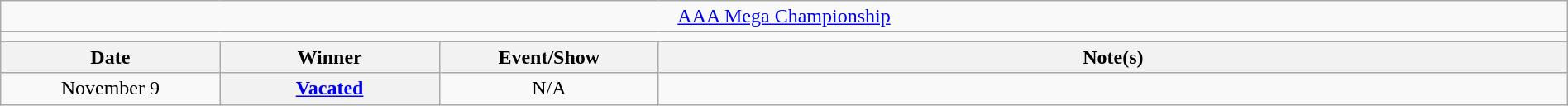<table class="wikitable" style="text-align:center; width:100%;">
<tr>
<td colspan="5"><a href='#'>AAA Mega Championship</a></td>
</tr>
<tr>
<td colspan="5"><strong></strong></td>
</tr>
<tr>
<th width="14%">Date</th>
<th width="14%">Winner</th>
<th width="14%">Event/Show</th>
<th width="58%">Note(s)</th>
</tr>
<tr>
<td>November 9</td>
<th><a href='#'>Vacated</a></th>
<td>N/A</td>
<td align="left"></td>
</tr>
</table>
